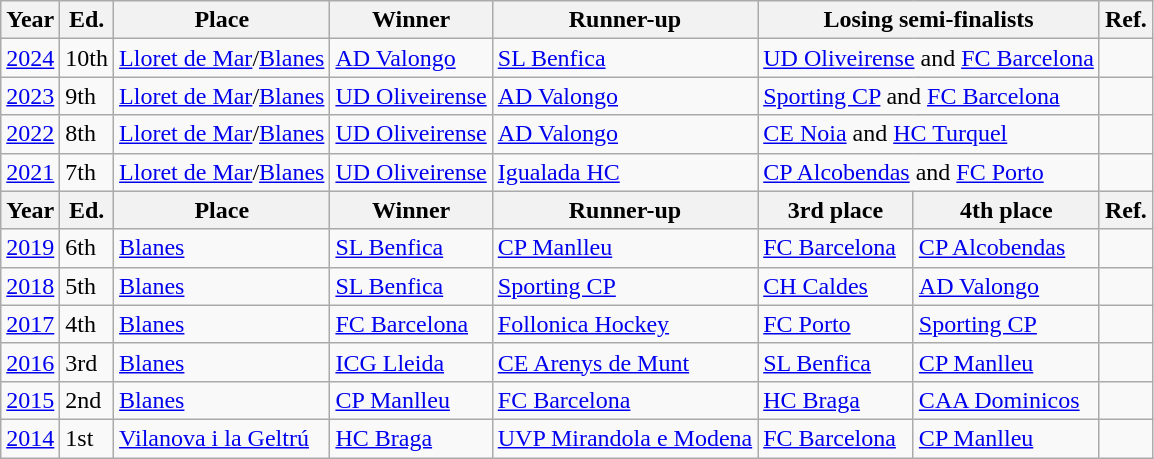<table class="wikitable">
<tr>
<th>Year</th>
<th>Ed.</th>
<th>Place</th>
<th>Winner</th>
<th>Runner-up</th>
<th colspan=2>Losing semi-finalists</th>
<th>Ref.</th>
</tr>
<tr>
<td><a href='#'>2024</a></td>
<td>10th</td>
<td> <a href='#'>Lloret de Mar</a>/<a href='#'>Blanes</a></td>
<td> <a href='#'>AD Valongo</a></td>
<td> <a href='#'>SL Benfica</a></td>
<td colspan=2> <a href='#'>UD Oliveirense</a> and  <a href='#'>FC Barcelona</a></td>
<td></td>
</tr>
<tr>
<td><a href='#'>2023</a></td>
<td>9th</td>
<td> <a href='#'>Lloret de Mar</a>/<a href='#'>Blanes</a></td>
<td> <a href='#'>UD Oliveirense</a></td>
<td> <a href='#'>AD Valongo</a></td>
<td colspan=2> <a href='#'>Sporting CP</a> and  <a href='#'>FC Barcelona</a></td>
<td></td>
</tr>
<tr>
<td><a href='#'>2022</a></td>
<td>8th</td>
<td> <a href='#'>Lloret de Mar</a>/<a href='#'>Blanes</a></td>
<td> <a href='#'>UD Oliveirense</a></td>
<td> <a href='#'>AD Valongo</a></td>
<td colspan=2> <a href='#'>CE Noia</a> and  <a href='#'>HC Turquel</a></td>
<td></td>
</tr>
<tr>
<td><a href='#'>2021</a></td>
<td>7th</td>
<td> <a href='#'>Lloret de Mar</a>/<a href='#'>Blanes</a></td>
<td> <a href='#'>UD Oliveirense</a></td>
<td> <a href='#'>Igualada HC</a></td>
<td colspan=2> <a href='#'>CP Alcobendas</a> and  <a href='#'>FC Porto</a></td>
<td></td>
</tr>
<tr>
<th>Year</th>
<th>Ed.</th>
<th>Place</th>
<th>Winner</th>
<th>Runner-up</th>
<th>3rd place</th>
<th>4th place</th>
<th>Ref.</th>
</tr>
<tr>
<td><a href='#'>2019</a></td>
<td>6th</td>
<td> <a href='#'>Blanes</a></td>
<td> <a href='#'>SL Benfica</a></td>
<td> <a href='#'>CP Manlleu</a></td>
<td> <a href='#'>FC Barcelona</a></td>
<td> <a href='#'>CP Alcobendas</a></td>
<td></td>
</tr>
<tr>
<td><a href='#'>2018</a></td>
<td>5th</td>
<td> <a href='#'>Blanes</a></td>
<td> <a href='#'>SL Benfica</a></td>
<td> <a href='#'>Sporting CP</a></td>
<td> <a href='#'>CH Caldes</a></td>
<td> <a href='#'>AD Valongo</a></td>
<td></td>
</tr>
<tr>
<td><a href='#'>2017</a></td>
<td>4th</td>
<td> <a href='#'>Blanes</a></td>
<td> <a href='#'>FC Barcelona</a></td>
<td> <a href='#'>Follonica Hockey</a></td>
<td> <a href='#'>FC Porto</a></td>
<td> <a href='#'>Sporting CP</a></td>
<td></td>
</tr>
<tr>
<td><a href='#'>2016</a></td>
<td>3rd</td>
<td> <a href='#'>Blanes</a></td>
<td> <a href='#'>ICG Lleida</a></td>
<td> <a href='#'>CE Arenys de Munt</a></td>
<td> <a href='#'>SL Benfica</a></td>
<td> <a href='#'>CP Manlleu</a></td>
<td></td>
</tr>
<tr>
<td><a href='#'>2015</a></td>
<td>2nd</td>
<td> <a href='#'>Blanes</a></td>
<td> <a href='#'>CP Manlleu</a></td>
<td> <a href='#'>FC Barcelona</a></td>
<td> <a href='#'>HC Braga</a></td>
<td> <a href='#'>CAA Dominicos</a></td>
<td></td>
</tr>
<tr>
<td><a href='#'>2014</a></td>
<td>1st</td>
<td> <a href='#'>Vilanova i la Geltrú</a></td>
<td> <a href='#'>HC Braga</a></td>
<td> <a href='#'>UVP Mirandola e Modena</a></td>
<td> <a href='#'>FC Barcelona</a></td>
<td> <a href='#'>CP Manlleu</a></td>
<td></td>
</tr>
</table>
